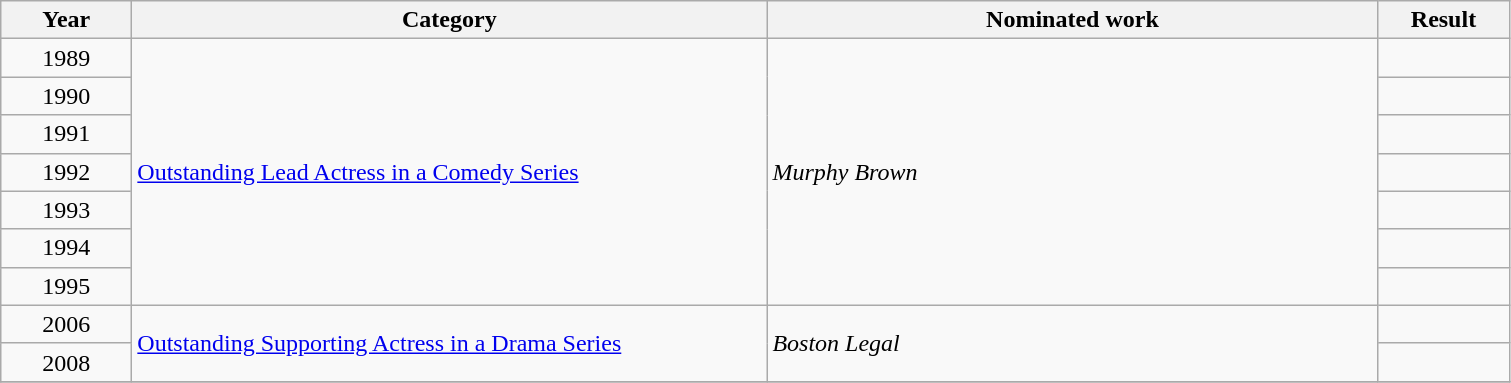<table class=wikitable>
<tr>
<th scope="col" style="width:5em;">Year</th>
<th scope="col" style="width:26em;">Category</th>
<th scope="col" style="width:25em;">Nominated work</th>
<th scope="col" style="width:5em;">Result</th>
</tr>
<tr>
<td style="text-align:center;">1989</td>
<td rowspan=7><a href='#'>Outstanding Lead Actress in a Comedy Series</a></td>
<td rowspan=7><em>Murphy Brown</em></td>
<td></td>
</tr>
<tr>
<td style="text-align:center;">1990</td>
<td></td>
</tr>
<tr>
<td style="text-align:center;">1991</td>
<td></td>
</tr>
<tr>
<td style="text-align:center;">1992</td>
<td></td>
</tr>
<tr>
<td style="text-align:center;">1993</td>
<td></td>
</tr>
<tr>
<td style="text-align:center;">1994</td>
<td></td>
</tr>
<tr>
<td style="text-align:center;">1995</td>
<td></td>
</tr>
<tr>
<td style="text-align:center;">2006</td>
<td rowspan=2><a href='#'>Outstanding Supporting Actress in a Drama Series</a></td>
<td rowspan=2><em>Boston Legal</em></td>
<td></td>
</tr>
<tr>
<td style="text-align:center;">2008</td>
<td></td>
</tr>
<tr>
</tr>
</table>
